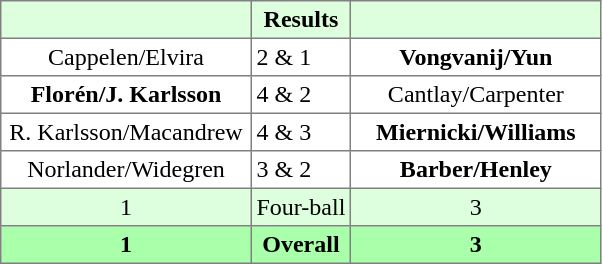<table border="1" cellpadding="3" style="border-collapse:collapse; text-align:center;">
<tr style="background:#ddffdd;">
<th width=160></th>
<th>Results</th>
<th width=160></th>
</tr>
<tr>
<td>Cappelen/Elvira</td>
<td align=left> 2 & 1</td>
<td><strong>Vongvanij/Yun</strong></td>
</tr>
<tr>
<td><strong>Florén/J. Karlsson</strong></td>
<td align=left> 4 & 2</td>
<td>Cantlay/Carpenter</td>
</tr>
<tr>
<td>R. Karlsson/Macandrew</td>
<td align=left> 4 & 3</td>
<td><strong>Miernicki/Williams</strong></td>
</tr>
<tr>
<td>Norlander/Widegren</td>
<td align=left> 3 & 2</td>
<td><strong>Barber/Henley</strong></td>
</tr>
<tr style="background:#ddffdd;">
<td>1</td>
<td>Four-ball</td>
<td>3</td>
</tr>
<tr style="background:#aaffaa;">
<th>1</th>
<th>Overall</th>
<th>3</th>
</tr>
</table>
